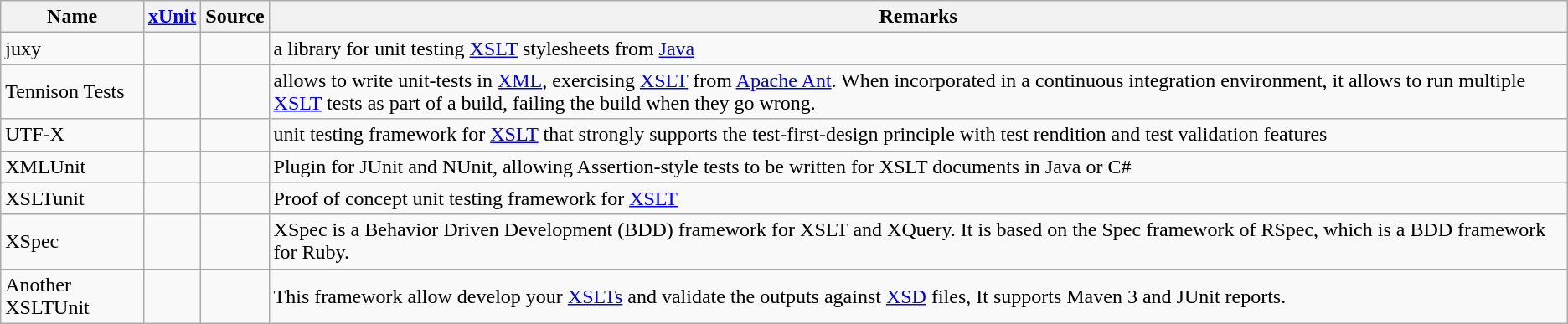<table class="wikitable sortable">
<tr>
<th>Name</th>
<th><a href='#'>xUnit</a></th>
<th>Source</th>
<th>Remarks</th>
</tr>
<tr>
<td>juxy</td>
<td></td>
<td></td>
<td>a library for unit testing <a href='#'>XSLT</a> stylesheets from <a href='#'>Java</a></td>
</tr>
<tr>
<td>Tennison Tests</td>
<td></td>
<td></td>
<td>allows to write unit-tests in <a href='#'>XML</a>, exercising <a href='#'>XSLT</a> from <a href='#'>Apache Ant</a>. When incorporated in a continuous integration environment, it allows to run multiple <a href='#'>XSLT</a> tests as part of a build, failing the build when they go wrong.</td>
</tr>
<tr>
<td>UTF-X</td>
<td></td>
<td></td>
<td>unit testing framework for <a href='#'>XSLT</a> that strongly supports the test-first-design principle with test rendition and test validation features</td>
</tr>
<tr>
<td>XMLUnit</td>
<td></td>
<td></td>
<td>Plugin for JUnit and NUnit, allowing Assertion-style tests to be written for XSLT documents in Java or C#</td>
</tr>
<tr>
<td>XSLTunit</td>
<td></td>
<td></td>
<td>Proof of concept unit testing framework for <a href='#'>XSLT</a></td>
</tr>
<tr>
<td>XSpec</td>
<td></td>
<td></td>
<td>XSpec is a Behavior Driven Development (BDD) framework for XSLT and XQuery. It is based on the Spec framework of RSpec, which is a BDD framework for Ruby.</td>
</tr>
<tr>
<td>Another XSLTUnit</td>
<td></td>
<td></td>
<td>This framework allow develop your <a href='#'>XSLTs</a> and validate the outputs against <a href='#'>XSD</a> files, It supports Maven 3 and JUnit reports.</td>
</tr>
</table>
